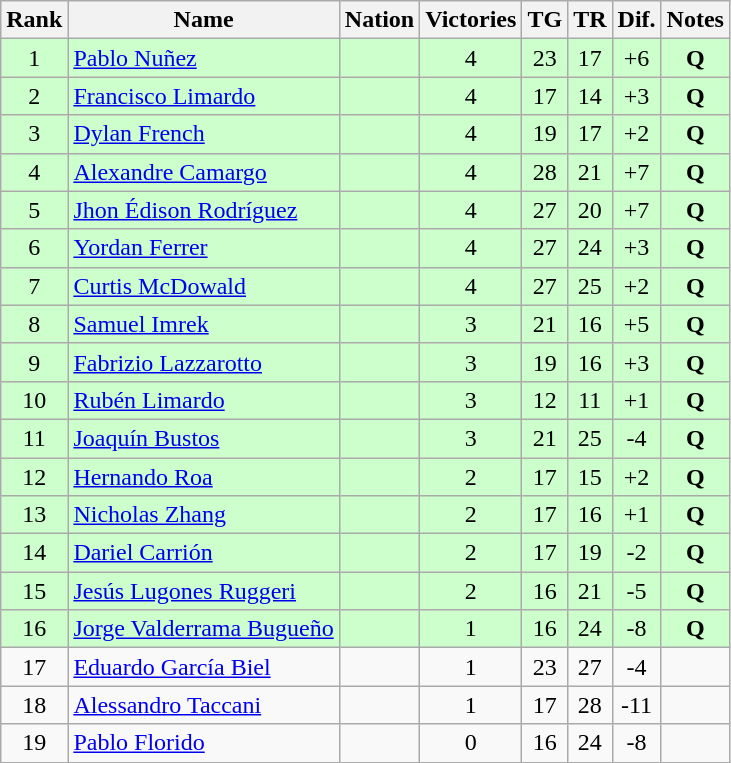<table class="wikitable sortable" style="text-align:center">
<tr>
<th>Rank</th>
<th>Name</th>
<th>Nation</th>
<th>Victories</th>
<th>TG</th>
<th>TR</th>
<th>Dif.</th>
<th>Notes</th>
</tr>
<tr style="background:#cfc">
<td>1</td>
<td align=left><a href='#'>Pablo Nuñez</a></td>
<td align=left></td>
<td>4</td>
<td>23</td>
<td>17</td>
<td>+6</td>
<td><strong>Q</strong></td>
</tr>
<tr style="background:#cfc">
<td>2</td>
<td align=left><a href='#'>Francisco Limardo</a></td>
<td align=left></td>
<td>4</td>
<td>17</td>
<td>14</td>
<td>+3</td>
<td><strong>Q</strong></td>
</tr>
<tr style="background:#cfc">
<td>3</td>
<td align=left><a href='#'>Dylan French</a></td>
<td align=left></td>
<td>4</td>
<td>19</td>
<td>17</td>
<td>+2</td>
<td><strong>Q</strong></td>
</tr>
<tr style="background:#cfc">
<td>4</td>
<td align=left><a href='#'>Alexandre Camargo</a></td>
<td align=left></td>
<td>4</td>
<td>28</td>
<td>21</td>
<td>+7</td>
<td><strong>Q</strong></td>
</tr>
<tr style="background:#cfc">
<td>5</td>
<td align=left><a href='#'>Jhon Édison Rodríguez</a></td>
<td align=left></td>
<td>4</td>
<td>27</td>
<td>20</td>
<td>+7</td>
<td><strong>Q</strong></td>
</tr>
<tr style="background:#cfc">
<td>6</td>
<td align=left><a href='#'>Yordan Ferrer</a></td>
<td align=left></td>
<td>4</td>
<td>27</td>
<td>24</td>
<td>+3</td>
<td><strong>Q</strong></td>
</tr>
<tr style="background:#cfc">
<td>7</td>
<td align=left><a href='#'>Curtis McDowald</a></td>
<td align=left></td>
<td>4</td>
<td>27</td>
<td>25</td>
<td>+2</td>
<td><strong>Q</strong></td>
</tr>
<tr style="background:#cfc">
<td>8</td>
<td align=left><a href='#'>Samuel Imrek</a></td>
<td align=left></td>
<td>3</td>
<td>21</td>
<td>16</td>
<td>+5</td>
<td><strong>Q</strong></td>
</tr>
<tr style="background:#cfc">
<td>9</td>
<td align=left><a href='#'>Fabrizio Lazzarotto</a></td>
<td align=left></td>
<td>3</td>
<td>19</td>
<td>16</td>
<td>+3</td>
<td><strong>Q</strong></td>
</tr>
<tr style="background:#cfc">
<td>10</td>
<td align=left><a href='#'>Rubén Limardo</a></td>
<td align=left></td>
<td>3</td>
<td>12</td>
<td>11</td>
<td>+1</td>
<td><strong>Q</strong></td>
</tr>
<tr style="background:#cfc">
<td>11</td>
<td align=left><a href='#'>Joaquín Bustos</a></td>
<td align=left></td>
<td>3</td>
<td>21</td>
<td>25</td>
<td>-4</td>
<td><strong>Q</strong></td>
</tr>
<tr style="background:#cfc">
<td>12</td>
<td align=left><a href='#'>Hernando Roa</a></td>
<td align=left></td>
<td>2</td>
<td>17</td>
<td>15</td>
<td>+2</td>
<td><strong>Q</strong></td>
</tr>
<tr style="background:#cfc">
<td>13</td>
<td align=left><a href='#'>Nicholas Zhang</a></td>
<td align=left></td>
<td>2</td>
<td>17</td>
<td>16</td>
<td>+1</td>
<td><strong>Q</strong></td>
</tr>
<tr style="background:#cfc">
<td>14</td>
<td align=left><a href='#'>Dariel Carrión</a></td>
<td align=left></td>
<td>2</td>
<td>17</td>
<td>19</td>
<td>-2</td>
<td><strong>Q</strong></td>
</tr>
<tr style="background:#cfc">
<td>15</td>
<td align=left><a href='#'>Jesús Lugones Ruggeri</a></td>
<td align=left></td>
<td>2</td>
<td>16</td>
<td>21</td>
<td>-5</td>
<td><strong>Q</strong></td>
</tr>
<tr style="background:#cfc">
<td>16</td>
<td align=left><a href='#'>Jorge Valderrama Bugueño</a></td>
<td align=left></td>
<td>1</td>
<td>16</td>
<td>24</td>
<td>-8</td>
<td><strong>Q</strong></td>
</tr>
<tr>
<td>17</td>
<td align=left><a href='#'>Eduardo García Biel</a></td>
<td align=left></td>
<td>1</td>
<td>23</td>
<td>27</td>
<td>-4</td>
<td></td>
</tr>
<tr>
<td>18</td>
<td align=left><a href='#'>Alessandro Taccani</a></td>
<td align=left></td>
<td>1</td>
<td>17</td>
<td>28</td>
<td>-11</td>
<td></td>
</tr>
<tr>
<td>19</td>
<td align=left><a href='#'>Pablo Florido</a></td>
<td align=left></td>
<td>0</td>
<td>16</td>
<td>24</td>
<td>-8</td>
<td></td>
</tr>
</table>
